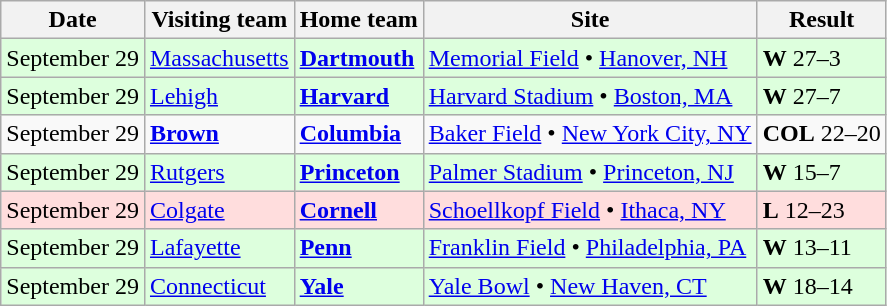<table class="wikitable">
<tr>
<th>Date</th>
<th>Visiting team</th>
<th>Home team</th>
<th>Site</th>
<th>Result</th>
</tr>
<tr style="background:#DDFFDD;">
<td>September 29</td>
<td><a href='#'>Massachusetts</a></td>
<td><strong><a href='#'>Dartmouth</a></strong></td>
<td><a href='#'>Memorial Field</a> • <a href='#'>Hanover, NH</a></td>
<td><strong>W</strong> 27–3</td>
</tr>
<tr style="background:#DDFFDD;">
<td>September 29</td>
<td><a href='#'>Lehigh</a></td>
<td><strong><a href='#'>Harvard</a></strong></td>
<td><a href='#'>Harvard Stadium</a> • <a href='#'>Boston, MA</a></td>
<td><strong>W</strong> 27–7</td>
</tr>
<tr>
<td>September 29</td>
<td><strong><a href='#'>Brown</a></strong></td>
<td><strong><a href='#'>Columbia</a></strong></td>
<td><a href='#'>Baker Field</a> • <a href='#'>New York City, NY</a></td>
<td><strong>COL</strong> 22–20</td>
</tr>
<tr style="background:#DDFFDD;">
<td>September 29</td>
<td><a href='#'>Rutgers</a></td>
<td><strong><a href='#'>Princeton</a></strong></td>
<td><a href='#'>Palmer Stadium</a> • <a href='#'>Princeton, NJ</a></td>
<td><strong>W</strong> 15–7</td>
</tr>
<tr style="background:#FFDDDD;">
<td>September 29</td>
<td><a href='#'>Colgate</a></td>
<td><strong><a href='#'>Cornell</a></strong></td>
<td><a href='#'>Schoellkopf Field</a> • <a href='#'>Ithaca, NY</a></td>
<td><strong>L</strong> 12–23</td>
</tr>
<tr style="background:#DDFFDD;">
<td>September 29</td>
<td><a href='#'>Lafayette</a></td>
<td><strong><a href='#'>Penn</a></strong></td>
<td><a href='#'>Franklin Field</a> • <a href='#'>Philadelphia, PA</a></td>
<td><strong>W</strong> 13–11</td>
</tr>
<tr style="background:#DDFFDD;">
<td>September 29</td>
<td><a href='#'>Connecticut</a></td>
<td><strong><a href='#'>Yale</a></strong></td>
<td><a href='#'>Yale Bowl</a> • <a href='#'>New Haven, CT</a></td>
<td><strong>W</strong> 18–14</td>
</tr>
</table>
